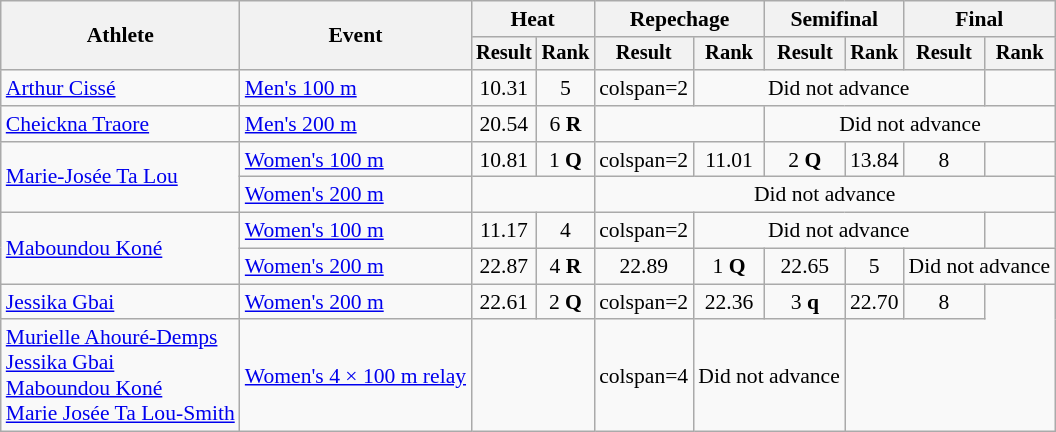<table class="wikitable" style="font-size:90%">
<tr>
<th rowspan="2">Athlete</th>
<th rowspan="2">Event</th>
<th colspan="2">Heat</th>
<th colspan="2">Repechage</th>
<th colspan="2">Semifinal</th>
<th colspan="2">Final</th>
</tr>
<tr style="font-size:95%">
<th>Result</th>
<th>Rank</th>
<th>Result</th>
<th>Rank</th>
<th>Result</th>
<th>Rank</th>
<th>Result</th>
<th>Rank</th>
</tr>
<tr align=center>
<td align=left><a href='#'>Arthur Cissé</a></td>
<td align=left><a href='#'>Men's 100 m</a></td>
<td>10.31</td>
<td>5</td>
<td>colspan=2 </td>
<td colspan=4>Did not advance</td>
</tr>
<tr align=center>
<td align=left><a href='#'>Cheickna Traore</a></td>
<td align=left><a href='#'>Men's 200 m</a></td>
<td>20.54</td>
<td>6 <strong>R</strong></td>
<td colspan=2></td>
<td colspan=4>Did not advance</td>
</tr>
<tr align=center>
<td align=left rowspan=2><a href='#'>Marie-Josée Ta Lou</a></td>
<td align=left><a href='#'>Women's 100 m</a></td>
<td>10.81</td>
<td>1 <strong>Q</strong></td>
<td>colspan=2 </td>
<td>11.01</td>
<td>2 <strong>Q</strong></td>
<td>13.84</td>
<td>8</td>
</tr>
<tr align=center>
<td align=left><a href='#'>Women's 200 m</a></td>
<td colspan=2></td>
<td colspan=6>Did not advance</td>
</tr>
<tr align=center>
<td align=left rowspan=2><a href='#'>Maboundou Koné</a></td>
<td align=left><a href='#'>Women's 100 m</a></td>
<td>11.17</td>
<td>4</td>
<td>colspan=2 </td>
<td colspan=4>Did not advance</td>
</tr>
<tr align=center>
<td align=left><a href='#'>Women's 200 m</a></td>
<td>22.87 <strong></strong></td>
<td>4 <strong>R</strong></td>
<td>22.89</td>
<td>1 <strong>Q</strong></td>
<td>22.65 <strong></strong></td>
<td>5</td>
<td colspan=2>Did not advance</td>
</tr>
<tr align=center>
<td align=left><a href='#'>Jessika Gbai</a></td>
<td align=left><a href='#'>Women's 200 m</a></td>
<td>22.61</td>
<td>2 <strong>Q</strong></td>
<td>colspan=2 </td>
<td>22.36 <strong></strong></td>
<td>3 <strong>q</strong></td>
<td>22.70</td>
<td>8</td>
</tr>
<tr align=center>
<td align=left><a href='#'>Murielle Ahouré-Demps</a><br><a href='#'>Jessika Gbai</a><br><a href='#'>Maboundou Koné</a><br><a href='#'>Marie Josée Ta Lou-Smith</a></td>
<td align=left><a href='#'>Women's 4 × 100 m relay</a></td>
<td colspan=2></td>
<td>colspan=4 </td>
<td colspan=2>Did not advance</td>
</tr>
</table>
